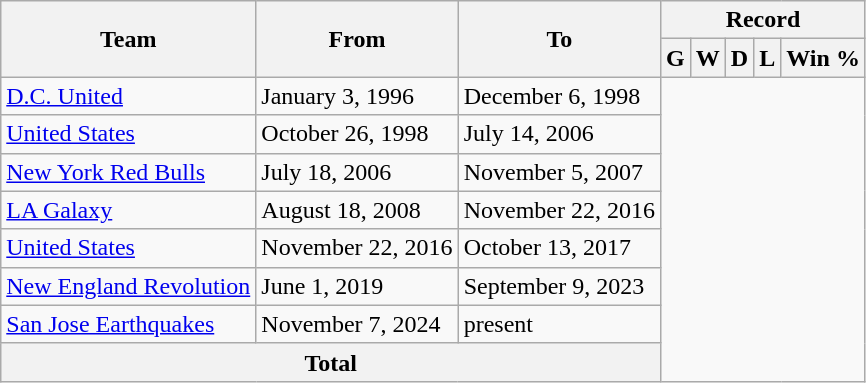<table class="wikitable" style="text-align: center">
<tr>
<th rowspan="2">Team</th>
<th rowspan="2">From</th>
<th rowspan="2">To</th>
<th colspan="7">Record</th>
</tr>
<tr>
<th>G</th>
<th>W</th>
<th>D</th>
<th>L</th>
<th>Win %</th>
</tr>
<tr>
<td align=left><a href='#'>D.C. United</a></td>
<td align=left>January 3, 1996</td>
<td align=left>December 6, 1998<br></td>
</tr>
<tr>
<td align=left><a href='#'>United States</a></td>
<td align=left>October 26, 1998</td>
<td align=left>July 14, 2006<br></td>
</tr>
<tr>
<td align=left><a href='#'>New York Red Bulls</a></td>
<td align=left>July 18, 2006</td>
<td align=left>November 5, 2007<br></td>
</tr>
<tr>
<td align=left><a href='#'>LA Galaxy</a></td>
<td align=left>August 18, 2008</td>
<td align=left>November 22, 2016<br></td>
</tr>
<tr>
<td align=left><a href='#'>United States</a></td>
<td align=left>November 22, 2016</td>
<td align=left>October 13, 2017<br></td>
</tr>
<tr>
<td align=left><a href='#'>New England Revolution</a></td>
<td align=left>June 1, 2019</td>
<td align=left>September 9, 2023<br></td>
</tr>
<tr>
<td align=left><a href='#'>San Jose Earthquakes</a></td>
<td align=left>November 7, 2024</td>
<td align=left>present<br></td>
</tr>
<tr>
<th colspan="3">Total<br></th>
</tr>
</table>
